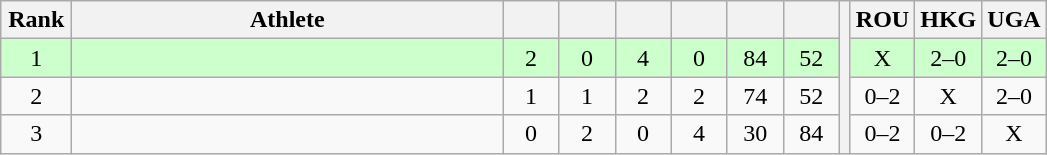<table class="wikitable" style="text-align:center">
<tr>
<th width=40>Rank</th>
<th width=280>Athlete</th>
<th width=30></th>
<th width=30></th>
<th width=30></th>
<th width=30></th>
<th width=30></th>
<th width=30></th>
<th rowspan=4></th>
<th width=30>ROU</th>
<th width=30>HKG</th>
<th width=30>UGA</th>
</tr>
<tr style="background-color:#ccffcc;">
<td>1</td>
<td align=left></td>
<td>2</td>
<td>0</td>
<td>4</td>
<td>0</td>
<td>84</td>
<td>52</td>
<td>X</td>
<td>2–0</td>
<td>2–0</td>
</tr>
<tr>
<td>2</td>
<td align=left></td>
<td>1</td>
<td>1</td>
<td>2</td>
<td>2</td>
<td>74</td>
<td>52</td>
<td>0–2</td>
<td>X</td>
<td>2–0</td>
</tr>
<tr>
<td>3</td>
<td align=left></td>
<td>0</td>
<td>2</td>
<td>0</td>
<td>4</td>
<td>30</td>
<td>84</td>
<td>0–2</td>
<td>0–2</td>
<td>X</td>
</tr>
</table>
